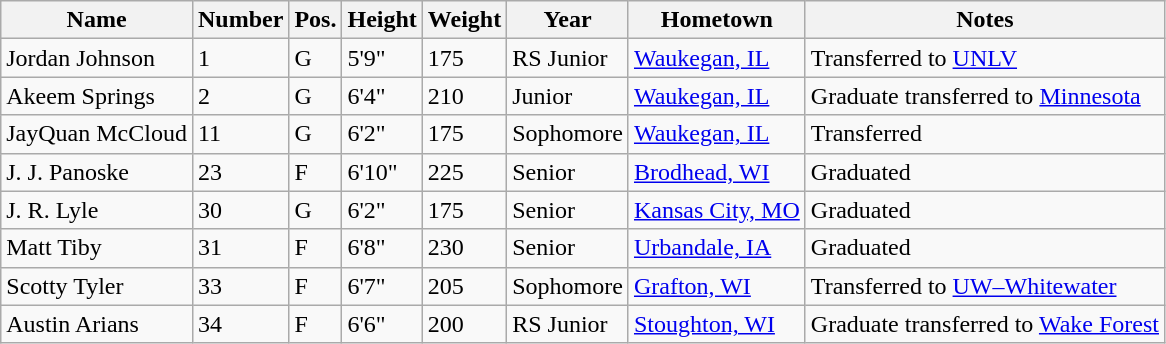<table class="wikitable sortable" border="1">
<tr>
<th>Name</th>
<th>Number</th>
<th>Pos.</th>
<th>Height</th>
<th>Weight</th>
<th>Year</th>
<th>Hometown</th>
<th class="unsortable">Notes</th>
</tr>
<tr>
<td>Jordan Johnson</td>
<td>1</td>
<td>G</td>
<td>5'9"</td>
<td>175</td>
<td>RS Junior</td>
<td><a href='#'>Waukegan, IL</a></td>
<td>Transferred to <a href='#'>UNLV</a></td>
</tr>
<tr>
<td>Akeem Springs</td>
<td>2</td>
<td>G</td>
<td>6'4"</td>
<td>210</td>
<td>Junior</td>
<td><a href='#'>Waukegan, IL</a></td>
<td>Graduate transferred to <a href='#'>Minnesota</a></td>
</tr>
<tr>
<td>JayQuan McCloud</td>
<td>11</td>
<td>G</td>
<td>6'2"</td>
<td>175</td>
<td>Sophomore</td>
<td><a href='#'>Waukegan, IL</a></td>
<td>Transferred</td>
</tr>
<tr>
<td>J. J. Panoske</td>
<td>23</td>
<td>F</td>
<td>6'10"</td>
<td>225</td>
<td>Senior</td>
<td><a href='#'>Brodhead, WI</a></td>
<td>Graduated</td>
</tr>
<tr>
<td>J. R. Lyle</td>
<td>30</td>
<td>G</td>
<td>6'2"</td>
<td>175</td>
<td>Senior</td>
<td><a href='#'>Kansas City, MO</a></td>
<td>Graduated</td>
</tr>
<tr>
<td>Matt Tiby</td>
<td>31</td>
<td>F</td>
<td>6'8"</td>
<td>230</td>
<td>Senior</td>
<td><a href='#'>Urbandale, IA</a></td>
<td>Graduated</td>
</tr>
<tr>
<td>Scotty Tyler</td>
<td>33</td>
<td>F</td>
<td>6'7"</td>
<td>205</td>
<td>Sophomore</td>
<td><a href='#'>Grafton, WI</a></td>
<td>Transferred to <a href='#'>UW–Whitewater</a></td>
</tr>
<tr>
<td>Austin Arians</td>
<td>34</td>
<td>F</td>
<td>6'6"</td>
<td>200</td>
<td>RS Junior</td>
<td><a href='#'>Stoughton, WI</a></td>
<td>Graduate transferred to <a href='#'>Wake Forest</a></td>
</tr>
</table>
